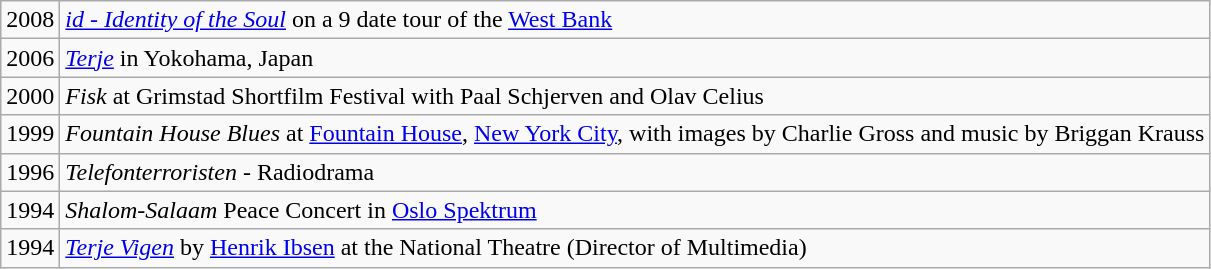<table class="wikitable" border="1">
<tr>
<td>2008</td>
<td><a href='#'><em>id - Identity of the Soul</em></a> on a 9 date tour of the <a href='#'>West Bank</a></td>
</tr>
<tr>
<td>2006</td>
<td><a href='#'><em>Terje</em></a> in Yokohama, Japan</td>
</tr>
<tr>
<td>2000</td>
<td><em>Fisk</em> at Grimstad Shortfilm Festival with Paal Schjerven and Olav Celius</td>
</tr>
<tr>
<td>1999</td>
<td><em>Fountain House Blues</em> at <a href='#'>Fountain House</a>, <a href='#'>New York City</a>, with images by Charlie Gross and music by Briggan Krauss</td>
</tr>
<tr>
<td>1996</td>
<td><em>Telefonterroristen</em> - Radiodrama</td>
</tr>
<tr>
<td>1994</td>
<td><em>Shalom-Salaam</em> Peace Concert in <a href='#'>Oslo Spektrum</a></td>
</tr>
<tr>
<td>1994</td>
<td><em><a href='#'>Terje Vigen</a></em> by <a href='#'>Henrik Ibsen</a> at the National Theatre (Director of Multimedia)</td>
</tr>
</table>
